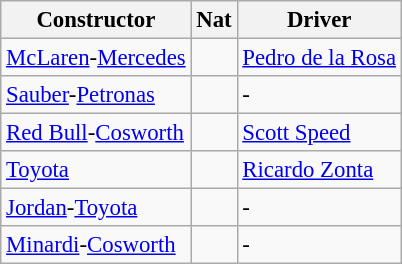<table class="wikitable" style="font-size: 95%">
<tr>
<th>Constructor</th>
<th>Nat</th>
<th>Driver</th>
</tr>
<tr>
<td><a href='#'>McLaren</a>-<a href='#'>Mercedes</a></td>
<td></td>
<td><a href='#'>Pedro de la Rosa</a></td>
</tr>
<tr>
<td><a href='#'>Sauber</a>-<a href='#'>Petronas</a></td>
<td></td>
<td>-</td>
</tr>
<tr>
<td><a href='#'>Red Bull</a>-<a href='#'>Cosworth</a></td>
<td></td>
<td><a href='#'>Scott Speed</a></td>
</tr>
<tr>
<td><a href='#'>Toyota</a></td>
<td></td>
<td><a href='#'>Ricardo Zonta</a></td>
</tr>
<tr>
<td><a href='#'>Jordan</a>-<a href='#'>Toyota</a></td>
<td></td>
<td>-</td>
</tr>
<tr>
<td><a href='#'>Minardi</a>-<a href='#'>Cosworth</a></td>
<td></td>
<td>-</td>
</tr>
</table>
